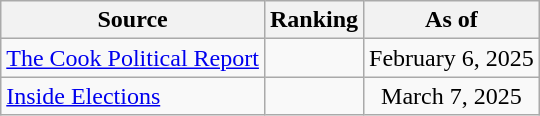<table class="wikitable" style="text-align:center">
<tr>
<th>Source</th>
<th>Ranking</th>
<th>As of</th>
</tr>
<tr>
<td align=left><a href='#'>The Cook Political Report</a></td>
<td></td>
<td>February 6, 2025</td>
</tr>
<tr>
<td align=left><a href='#'>Inside Elections</a></td>
<td></td>
<td>March 7, 2025</td>
</tr>
</table>
